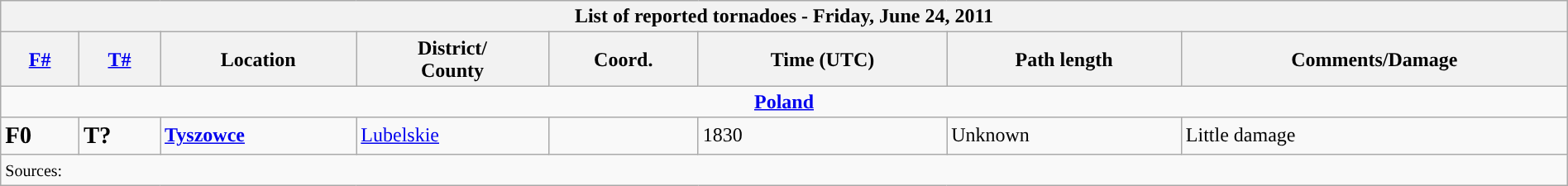<table class="wikitable collapsible" width="100%">
<tr>
<th colspan="8">List of reported tornadoes - Friday, June 24, 2011</th>
</tr>
<tr>
<th><a href='#'>F#</a></th>
<th><a href='#'>T#</a></th>
<th>Location</th>
<th>District/<br>County</th>
<th>Coord.</th>
<th>Time (UTC)</th>
<th>Path length</th>
<th>Comments/Damage</th>
</tr>
<tr>
<td colspan="8" align=center><strong><a href='#'>Poland</a></strong></td>
</tr>
<tr>
<td><big><strong>F0</strong></big></td>
<td><big><strong>T?</strong></big></td>
<td><strong><a href='#'>Tyszowce</a></strong></td>
<td><a href='#'>Lubelskie</a></td>
<td></td>
<td>1830</td>
<td>Unknown</td>
<td>Little damage</td>
</tr>
<tr>
<td colspan="8"><small>Sources:  </small></td>
</tr>
</table>
